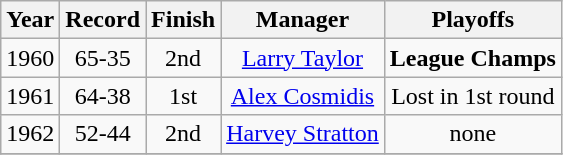<table class="wikitable">
<tr>
<th>Year</th>
<th>Record</th>
<th>Finish</th>
<th>Manager</th>
<th>Playoffs</th>
</tr>
<tr align=center>
<td>1960</td>
<td>65-35</td>
<td>2nd</td>
<td><a href='#'>Larry Taylor</a></td>
<td><strong>League Champs</strong></td>
</tr>
<tr align=center>
<td>1961</td>
<td>64-38</td>
<td>1st</td>
<td><a href='#'>Alex Cosmidis</a></td>
<td>Lost in 1st round</td>
</tr>
<tr align=center>
<td>1962</td>
<td>52-44</td>
<td>2nd</td>
<td><a href='#'>Harvey Stratton</a></td>
<td>none</td>
</tr>
<tr align=center>
</tr>
</table>
